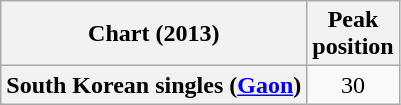<table class="wikitable plainrowheaders" style="text-align:center">
<tr>
<th scope="col">Chart (2013)</th>
<th scope="col">Peak<br>position</th>
</tr>
<tr>
<th scope="row">South Korean singles (<a href='#'>Gaon</a>)</th>
<td>30</td>
</tr>
</table>
